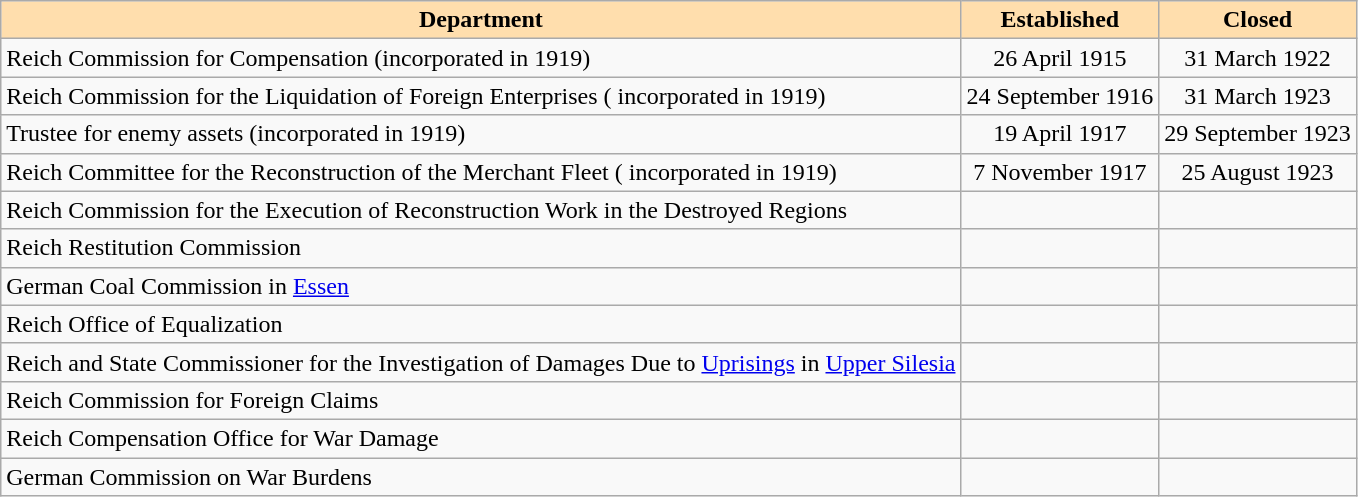<table class="wikitable" style="text-align:center;">
<tr>
<th style="background:#FFDEAD">Department</th>
<th style="background:#FFDEAD">Established</th>
<th style="background:#FFDEAD">Closed</th>
</tr>
<tr>
<td style="text-align:left;">Reich Commission for Compensation (incorporated in 1919)</td>
<td>26 April 1915</td>
<td>31 March 1922</td>
</tr>
<tr>
<td style="text-align:left;">Reich Commission for the Liquidation of Foreign Enterprises ( incorporated in 1919)</td>
<td>24 September 1916</td>
<td>31 March 1923</td>
</tr>
<tr>
<td style="text-align:left;">Trustee for enemy assets (incorporated in 1919)</td>
<td>19 April 1917</td>
<td>29 September 1923</td>
</tr>
<tr>
<td style="text-align:left;">Reich Committee for the Reconstruction of the Merchant Fleet ( incorporated in 1919)</td>
<td>7 November 1917</td>
<td>25 August 1923</td>
</tr>
<tr>
<td style="text-align:left;">Reich Commission for the Execution of Reconstruction Work in the Destroyed Regions</td>
<td></td>
<td></td>
</tr>
<tr>
<td style="text-align:left;">Reich Restitution Commission</td>
<td></td>
<td></td>
</tr>
<tr>
<td style="text-align:left;">German Coal Commission in <a href='#'>Essen</a></td>
<td></td>
<td></td>
</tr>
<tr>
<td style="text-align:left;">Reich Office of Equalization</td>
<td></td>
<td></td>
</tr>
<tr>
<td style="text-align:left;">Reich and State Commissioner for the Investigation of Damages Due to <a href='#'>Uprisings</a> in <a href='#'>Upper Silesia</a></td>
<td></td>
<td></td>
</tr>
<tr>
<td style="text-align:left;">Reich Commission for Foreign Claims</td>
<td></td>
<td></td>
</tr>
<tr>
<td style="text-align:left;">Reich Compensation Office for War Damage</td>
<td></td>
<td></td>
</tr>
<tr>
<td style="text-align:left;">German Commission on War Burdens</td>
<td></td>
<td></td>
</tr>
</table>
